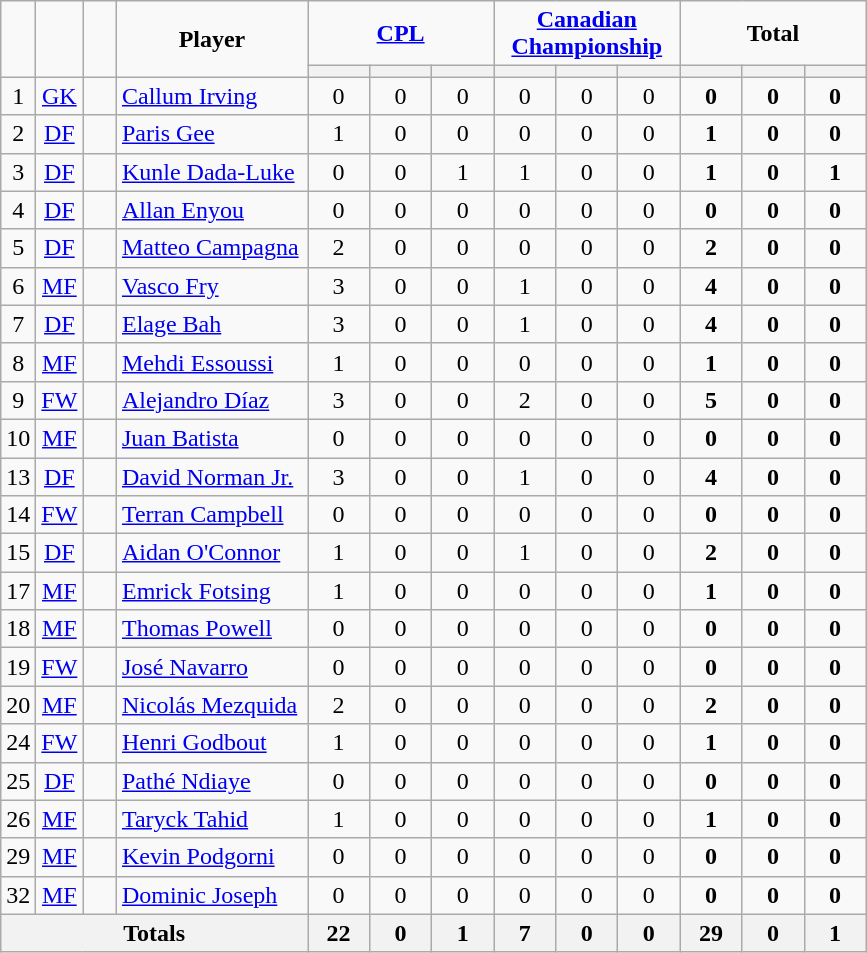<table class="wikitable" style="text-align:center;">
<tr>
<td rowspan="2" ! style="width:15px;"><strong></strong></td>
<td rowspan="2" ! style="width:15px;"><strong></strong></td>
<td rowspan="2" ! style="width:15px;"><strong></strong></td>
<td rowspan="2" ! style="width:120px;"><strong>Player</strong></td>
<td colspan="3"><strong><a href='#'>CPL</a></strong></td>
<td colspan="3"><strong><a href='#'>Canadian Championship</a></strong></td>
<td colspan="3"><strong>Total</strong></td>
</tr>
<tr>
<th style="width:34px;" background:#fe9;"></th>
<th style="width:34px;" background:#fe9;"></th>
<th style="width:34px;" background:#ff8888;"></th>
<th style="width:34px;" background:#fe9;"></th>
<th style="width:34px;" background:#fe9;"></th>
<th style="width:34px;" background:#ff8888;"></th>
<th style="width:34px;" background:#fe9;"></th>
<th style="width:34px;" background:#fe9;"></th>
<th style="width:34px;" background:#ff8888;"></th>
</tr>
<tr>
<td>1</td>
<td><a href='#'>GK</a></td>
<td></td>
<td align=left><a href='#'>Callum Irving</a></td>
<td>0</td>
<td>0</td>
<td>0</td>
<td>0</td>
<td>0</td>
<td>0</td>
<td><strong>0</strong></td>
<td><strong>0</strong></td>
<td><strong>0</strong></td>
</tr>
<tr>
<td>2</td>
<td><a href='#'>DF</a></td>
<td></td>
<td align=left><a href='#'>Paris Gee</a></td>
<td>1</td>
<td>0</td>
<td>0</td>
<td>0</td>
<td>0</td>
<td>0</td>
<td><strong>1</strong></td>
<td><strong>0</strong></td>
<td><strong>0</strong></td>
</tr>
<tr>
<td>3</td>
<td><a href='#'>DF</a></td>
<td></td>
<td align=left><a href='#'>Kunle Dada-Luke</a></td>
<td>0</td>
<td>0</td>
<td>1</td>
<td>1</td>
<td>0</td>
<td>0</td>
<td><strong>1</strong></td>
<td><strong>0</strong></td>
<td><strong>1</strong></td>
</tr>
<tr>
<td>4</td>
<td><a href='#'>DF</a></td>
<td></td>
<td align=left><a href='#'>Allan Enyou</a></td>
<td>0</td>
<td>0</td>
<td>0</td>
<td>0</td>
<td>0</td>
<td>0</td>
<td><strong>0</strong></td>
<td><strong>0</strong></td>
<td><strong>0</strong></td>
</tr>
<tr>
<td>5</td>
<td><a href='#'>DF</a></td>
<td></td>
<td align=left><a href='#'>Matteo Campagna</a></td>
<td>2</td>
<td>0</td>
<td>0</td>
<td>0</td>
<td>0</td>
<td>0</td>
<td><strong>2</strong></td>
<td><strong>0</strong></td>
<td><strong>0</strong></td>
</tr>
<tr>
<td>6</td>
<td><a href='#'>MF</a></td>
<td></td>
<td align=left><a href='#'>Vasco Fry</a></td>
<td>3</td>
<td>0</td>
<td>0</td>
<td>1</td>
<td>0</td>
<td>0</td>
<td><strong>4</strong></td>
<td><strong>0</strong></td>
<td><strong>0</strong></td>
</tr>
<tr>
<td>7</td>
<td><a href='#'>DF</a></td>
<td></td>
<td align=left><a href='#'>Elage Bah</a></td>
<td>3</td>
<td>0</td>
<td>0</td>
<td>1</td>
<td>0</td>
<td>0</td>
<td><strong>4</strong></td>
<td><strong>0</strong></td>
<td><strong>0</strong></td>
</tr>
<tr>
<td>8</td>
<td><a href='#'>MF</a></td>
<td></td>
<td align=left><a href='#'>Mehdi Essoussi</a></td>
<td>1</td>
<td>0</td>
<td>0</td>
<td>0</td>
<td>0</td>
<td>0</td>
<td><strong>1</strong></td>
<td><strong>0</strong></td>
<td><strong>0</strong></td>
</tr>
<tr>
<td>9</td>
<td><a href='#'>FW</a></td>
<td></td>
<td align=left><a href='#'>Alejandro Díaz</a></td>
<td>3</td>
<td>0</td>
<td>0</td>
<td>2</td>
<td>0</td>
<td>0</td>
<td><strong>5</strong></td>
<td><strong>0</strong></td>
<td><strong>0</strong></td>
</tr>
<tr>
<td>10</td>
<td><a href='#'>MF</a></td>
<td></td>
<td align=left><a href='#'>Juan Batista</a></td>
<td>0</td>
<td>0</td>
<td>0</td>
<td>0</td>
<td>0</td>
<td>0</td>
<td><strong>0</strong></td>
<td><strong>0</strong></td>
<td><strong>0</strong></td>
</tr>
<tr>
<td>13</td>
<td><a href='#'>DF</a></td>
<td></td>
<td align=left><a href='#'>David Norman Jr.</a></td>
<td>3</td>
<td>0</td>
<td>0</td>
<td>1</td>
<td>0</td>
<td>0</td>
<td><strong>4</strong></td>
<td><strong>0</strong></td>
<td><strong>0</strong></td>
</tr>
<tr>
<td>14</td>
<td><a href='#'>FW</a></td>
<td></td>
<td align=left><a href='#'>Terran Campbell</a></td>
<td>0</td>
<td>0</td>
<td>0</td>
<td>0</td>
<td>0</td>
<td>0</td>
<td><strong>0</strong></td>
<td><strong>0</strong></td>
<td><strong>0</strong></td>
</tr>
<tr>
<td>15</td>
<td><a href='#'>DF</a></td>
<td></td>
<td align=left><a href='#'>Aidan O'Connor</a></td>
<td>1</td>
<td>0</td>
<td>0</td>
<td>1</td>
<td>0</td>
<td>0</td>
<td><strong>2</strong></td>
<td><strong>0</strong></td>
<td><strong>0</strong></td>
</tr>
<tr>
<td>17</td>
<td><a href='#'>MF</a></td>
<td></td>
<td align=left><a href='#'>Emrick Fotsing</a></td>
<td>1</td>
<td>0</td>
<td>0</td>
<td>0</td>
<td>0</td>
<td>0</td>
<td><strong>1</strong></td>
<td><strong>0</strong></td>
<td><strong>0</strong></td>
</tr>
<tr>
<td>18</td>
<td><a href='#'>MF</a></td>
<td></td>
<td align=left><a href='#'>Thomas Powell</a></td>
<td>0</td>
<td>0</td>
<td>0</td>
<td>0</td>
<td>0</td>
<td>0</td>
<td><strong>0</strong></td>
<td><strong>0</strong></td>
<td><strong>0</strong></td>
</tr>
<tr>
<td>19</td>
<td><a href='#'>FW</a></td>
<td></td>
<td align=left><a href='#'>José Navarro</a></td>
<td>0</td>
<td>0</td>
<td>0</td>
<td>0</td>
<td>0</td>
<td>0</td>
<td><strong>0</strong></td>
<td><strong>0</strong></td>
<td><strong>0</strong></td>
</tr>
<tr>
<td>20</td>
<td><a href='#'>MF</a></td>
<td></td>
<td align=left><a href='#'>Nicolás Mezquida</a></td>
<td>2</td>
<td>0</td>
<td>0</td>
<td>0</td>
<td>0</td>
<td>0</td>
<td><strong>2</strong></td>
<td><strong>0</strong></td>
<td><strong>0</strong></td>
</tr>
<tr>
<td>24</td>
<td><a href='#'>FW</a></td>
<td></td>
<td align=left><a href='#'>Henri Godbout</a></td>
<td>1</td>
<td>0</td>
<td>0</td>
<td>0</td>
<td>0</td>
<td>0</td>
<td><strong>1</strong></td>
<td><strong>0</strong></td>
<td><strong>0</strong></td>
</tr>
<tr>
<td>25</td>
<td><a href='#'>DF</a></td>
<td></td>
<td align=left><a href='#'>Pathé Ndiaye</a></td>
<td>0</td>
<td>0</td>
<td>0</td>
<td>0</td>
<td>0</td>
<td>0</td>
<td><strong>0</strong></td>
<td><strong>0</strong></td>
<td><strong>0</strong></td>
</tr>
<tr>
<td>26</td>
<td><a href='#'>MF</a></td>
<td></td>
<td align=left><a href='#'>Taryck Tahid</a></td>
<td>1</td>
<td>0</td>
<td>0</td>
<td>0</td>
<td>0</td>
<td>0</td>
<td><strong>1</strong></td>
<td><strong>0</strong></td>
<td><strong>0</strong></td>
</tr>
<tr>
<td>29</td>
<td><a href='#'>MF</a></td>
<td></td>
<td align=left><a href='#'>Kevin Podgorni</a></td>
<td>0</td>
<td>0</td>
<td>0</td>
<td>0</td>
<td>0</td>
<td>0</td>
<td><strong>0</strong></td>
<td><strong>0</strong></td>
<td><strong>0</strong></td>
</tr>
<tr>
<td>32</td>
<td><a href='#'>MF</a></td>
<td></td>
<td align=left><a href='#'>Dominic Joseph</a></td>
<td>0</td>
<td>0</td>
<td>0</td>
<td>0</td>
<td>0</td>
<td>0</td>
<td><strong>0</strong></td>
<td><strong>0</strong></td>
<td><strong>0</strong></td>
</tr>
<tr>
<th colspan="4">Totals</th>
<th>22</th>
<th>0</th>
<th>1</th>
<th>7</th>
<th>0</th>
<th>0</th>
<th>29</th>
<th>0</th>
<th>1</th>
</tr>
</table>
